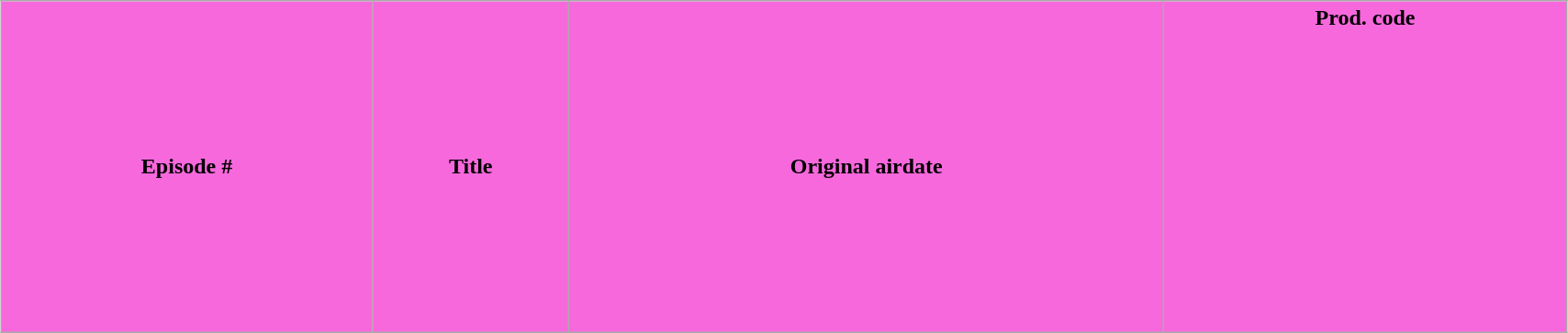<table class="wikitable plainrowheaders" style="width:90%; margin:auto; background:#fff;">
<tr>
<th style="background:#F868DD; color:#000; text-align:center;">Episode #</th>
<th ! style="background:#F868DD; color:#000; text-align:center;">Title</th>
<th ! style="background:#F868DD; color:#000; text-align:center;">Original airdate</th>
<th ! style="background:#F868DD; color:#000; text-align:center;">Prod. code<br><br><br><br><br><br><br><br><br><br><br><br><br></th>
</tr>
</table>
